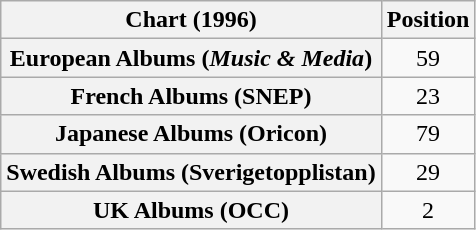<table class="wikitable sortable plainrowheaders" style="text-align:center">
<tr>
<th scope="col">Chart (1996)</th>
<th scope="col">Position</th>
</tr>
<tr>
<th scope="row">European Albums (<em>Music & Media</em>)</th>
<td>59</td>
</tr>
<tr>
<th scope="row">French Albums (SNEP)</th>
<td>23</td>
</tr>
<tr>
<th scope="row">Japanese Albums (Oricon)</th>
<td>79</td>
</tr>
<tr>
<th scope="row">Swedish Albums (Sverigetopplistan)</th>
<td>29</td>
</tr>
<tr>
<th scope="row">UK Albums (OCC)</th>
<td>2</td>
</tr>
</table>
